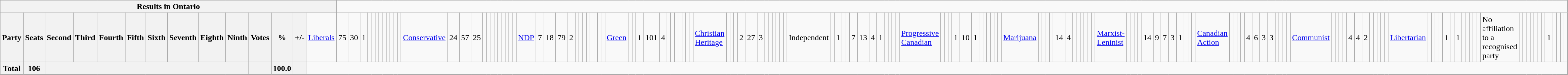<table class="wikitable">
<tr>
<th colspan=15>Results in Ontario</th>
</tr>
<tr>
<th colspan=2>Party</th>
<th>Seats</th>
<th>Second</th>
<th>Third</th>
<th>Fourth</th>
<th>Fifth</th>
<th>Sixth</th>
<th>Seventh</th>
<th>Eighth</th>
<th>Ninth</th>
<th>Votes</th>
<th>%</th>
<th>+/-<br></th>
<td><a href='#'>Liberals</a></td>
<td align="right">75</td>
<td align="right">30</td>
<td align="right">1</td>
<td align="right"></td>
<td align="right"></td>
<td align="right"></td>
<td align="right"></td>
<td align="right"></td>
<td align="right"></td>
<td align="right"></td>
<td align="right"></td>
<td align="right"><br></td>
<td><a href='#'>Conservative</a></td>
<td align="right">24</td>
<td align="right">57</td>
<td align="right">25</td>
<td align="right"></td>
<td align="right"></td>
<td align="right"></td>
<td align="right"></td>
<td align="right"></td>
<td align="right"></td>
<td align="right"></td>
<td align="right"></td>
<td align="right"><br></td>
<td><a href='#'>NDP</a></td>
<td align="right">7</td>
<td align="right">18</td>
<td align="right">79</td>
<td align="right">2</td>
<td align="right"></td>
<td align="right"></td>
<td align="right"></td>
<td align="right"></td>
<td align="right"></td>
<td align="right"></td>
<td align="right"></td>
<td align="right"><br></td>
<td><a href='#'>Green</a></td>
<td align="right"></td>
<td align="right"></td>
<td align="right">1</td>
<td align="right">101</td>
<td align="right">4</td>
<td align="right"></td>
<td align="right"></td>
<td align="right"></td>
<td align="right"></td>
<td align="right"></td>
<td align="right"></td>
<td align="right"><br></td>
<td><a href='#'>Christian Heritage</a></td>
<td align="right"></td>
<td align="right"></td>
<td align="right"></td>
<td align="right">2</td>
<td align="right">27</td>
<td align="right">3</td>
<td align="right"></td>
<td align="right"></td>
<td align="right"></td>
<td align="right"></td>
<td align="right"></td>
<td align="right"><br></td>
<td>Independent</td>
<td align="right"></td>
<td align="right">1</td>
<td align="right"></td>
<td align="right"></td>
<td align="right">7</td>
<td align="right">13</td>
<td align="right">4</td>
<td align="right">1</td>
<td align="right"></td>
<td align="right"></td>
<td align="right"></td>
<td align="right"><br></td>
<td><a href='#'> Progressive Canadian</a></td>
<td align="right"></td>
<td align="right"></td>
<td align="right"></td>
<td align="right">1</td>
<td align="right">10</td>
<td align="right">1</td>
<td align="right"></td>
<td align="right"></td>
<td align="right"></td>
<td align="right"></td>
<td align="right"></td>
<td align="right"><br></td>
<td><a href='#'>Marijuana</a></td>
<td align="right"></td>
<td align="right"></td>
<td align="right"></td>
<td align="right"></td>
<td align="right">14</td>
<td align="right">4</td>
<td align="right"></td>
<td align="right"></td>
<td align="right"></td>
<td align="right"></td>
<td align="right"></td>
<td align="right"><br></td>
<td><a href='#'>Marxist-Leninist</a></td>
<td align="right"></td>
<td align="right"></td>
<td align="right"></td>
<td align="right"></td>
<td align="right">14</td>
<td align="right">9</td>
<td align="right">7</td>
<td align="right">3</td>
<td align="right">1</td>
<td align="right"></td>
<td align="right"></td>
<td align="right"><br></td>
<td><a href='#'>Canadian Action</a></td>
<td align="right"></td>
<td align="right"></td>
<td align="right"></td>
<td align="right"></td>
<td align="right">4</td>
<td align="right">6</td>
<td align="right">3</td>
<td align="right">3</td>
<td align="right"></td>
<td align="right"></td>
<td align="right"></td>
<td align="right"><br></td>
<td><a href='#'>Communist</a></td>
<td align="right"></td>
<td align="right"></td>
<td align="right"></td>
<td align="right"></td>
<td align="right">4</td>
<td align="right">4</td>
<td align="right">2</td>
<td align="right"></td>
<td align="right"></td>
<td align="right"></td>
<td align="right"></td>
<td align="right"><br></td>
<td><a href='#'>Libertarian</a></td>
<td align="right"></td>
<td align="right"></td>
<td align="right"></td>
<td align="right"></td>
<td align="right">1</td>
<td align="right"></td>
<td align="right">1</td>
<td align="right"></td>
<td align="right"></td>
<td align="right"></td>
<td align="right"></td>
<td align="right"><br></td>
<td>No affiliation to a recognised party</td>
<td align="right"></td>
<td align="right"></td>
<td align="right"></td>
<td align="right"></td>
<td align="right"></td>
<td align="right"></td>
<td align="right"></td>
<td align="right">1</td>
<td align="right"></td>
<td align="right"></td>
<td align="right"></td>
<td align="right"></td>
</tr>
<tr>
<th colspan="2">Total</th>
<th>106</th>
<th colspan="8"></th>
<th></th>
<th>100.0</th>
<th></th>
</tr>
</table>
